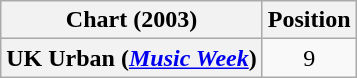<table class="wikitable plainrowheaders" style="text-align:center">
<tr>
<th>Chart (2003)</th>
<th>Position</th>
</tr>
<tr>
<th scope="row">UK Urban (<em><a href='#'>Music Week</a></em>)</th>
<td>9</td>
</tr>
</table>
